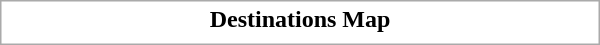<table class="collapsible collapsed" style="border:1px #aaa solid; width:25em; margin:0.2em auto">
<tr>
<th>Destinations Map</th>
</tr>
<tr>
<td></td>
</tr>
</table>
